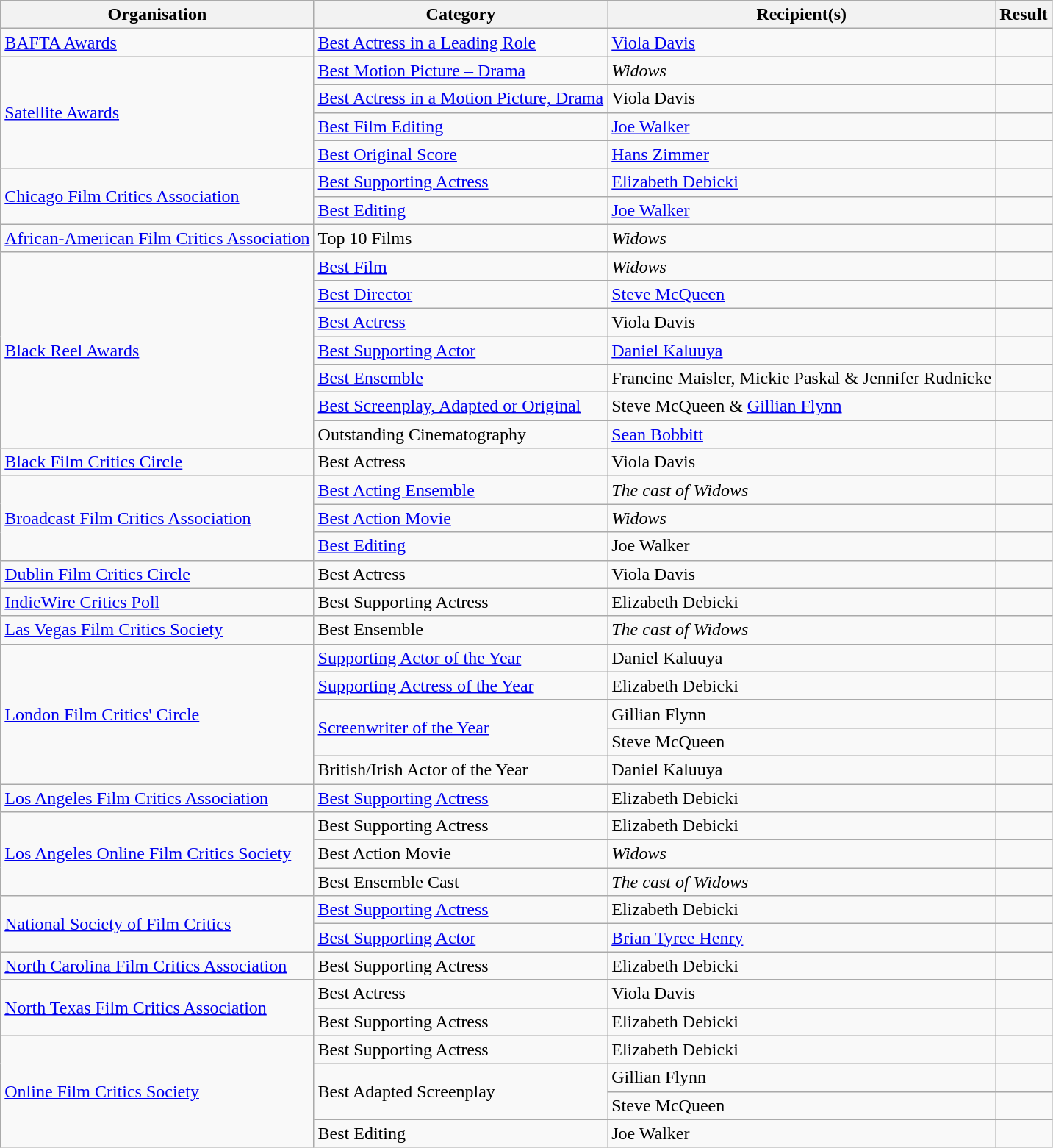<table class="wikitable plainrowheaders sortable">
<tr>
<th scope="col">Organisation</th>
<th scope="col">Category</th>
<th scope="col">Recipient(s)</th>
<th scope="col">Result</th>
</tr>
<tr>
<td rowspan=1><a href='#'>BAFTA Awards</a></td>
<td><a href='#'>Best Actress in a Leading Role</a></td>
<td><a href='#'>Viola Davis</a></td>
<td></td>
</tr>
<tr>
<td rowspan=4><a href='#'>Satellite Awards</a></td>
<td><a href='#'>Best Motion Picture – Drama</a></td>
<td><em>Widows</em></td>
<td></td>
</tr>
<tr>
<td><a href='#'>Best Actress in a Motion Picture, Drama</a></td>
<td>Viola Davis</td>
<td></td>
</tr>
<tr>
<td><a href='#'>Best Film Editing</a></td>
<td><a href='#'>Joe Walker</a></td>
<td></td>
</tr>
<tr>
<td><a href='#'>Best Original Score</a></td>
<td><a href='#'>Hans Zimmer</a></td>
<td></td>
</tr>
<tr>
<td rowspan="2"><a href='#'>Chicago Film Critics Association</a></td>
<td><a href='#'>Best Supporting Actress</a></td>
<td><a href='#'>Elizabeth Debicki</a></td>
<td></td>
</tr>
<tr>
<td><a href='#'>Best Editing</a></td>
<td><a href='#'>Joe Walker</a></td>
<td></td>
</tr>
<tr>
<td><a href='#'>African-American Film Critics Association</a></td>
<td>Top 10 Films</td>
<td><em>Widows</em></td>
<td></td>
</tr>
<tr>
<td rowspan="7"><a href='#'>Black Reel Awards</a></td>
<td><a href='#'>Best Film</a></td>
<td><em>Widows</em></td>
<td></td>
</tr>
<tr>
<td><a href='#'>Best Director</a></td>
<td><a href='#'>Steve McQueen</a></td>
<td></td>
</tr>
<tr>
<td><a href='#'>Best Actress</a></td>
<td>Viola Davis</td>
<td></td>
</tr>
<tr>
<td><a href='#'>Best Supporting Actor</a></td>
<td><a href='#'>Daniel Kaluuya</a></td>
<td></td>
</tr>
<tr>
<td><a href='#'>Best Ensemble</a></td>
<td>Francine Maisler, Mickie Paskal & Jennifer Rudnicke</td>
<td></td>
</tr>
<tr>
<td><a href='#'>Best Screenplay, Adapted or Original</a></td>
<td>Steve McQueen & <a href='#'>Gillian Flynn</a></td>
<td></td>
</tr>
<tr>
<td>Outstanding Cinematography</td>
<td><a href='#'>Sean Bobbitt</a></td>
<td></td>
</tr>
<tr>
<td><a href='#'>Black Film Critics Circle</a></td>
<td>Best Actress</td>
<td>Viola Davis</td>
<td></td>
</tr>
<tr>
<td rowspan="3"><a href='#'>Broadcast Film Critics Association</a></td>
<td><a href='#'>Best Acting Ensemble</a></td>
<td><em>The cast of Widows</em></td>
<td></td>
</tr>
<tr>
<td><a href='#'>Best Action Movie</a></td>
<td><em>Widows</em></td>
<td></td>
</tr>
<tr>
<td><a href='#'>Best Editing</a></td>
<td>Joe Walker</td>
<td></td>
</tr>
<tr>
<td><a href='#'>Dublin Film Critics Circle</a></td>
<td>Best Actress</td>
<td>Viola Davis</td>
<td></td>
</tr>
<tr>
<td><a href='#'>IndieWire Critics Poll</a></td>
<td>Best Supporting Actress</td>
<td>Elizabeth Debicki</td>
<td></td>
</tr>
<tr>
<td><a href='#'>Las Vegas Film Critics Society</a></td>
<td>Best Ensemble</td>
<td><em>The cast of Widows</em></td>
<td></td>
</tr>
<tr>
<td rowspan="5"><a href='#'>London Film Critics' Circle</a></td>
<td><a href='#'>Supporting Actor of the Year</a></td>
<td>Daniel Kaluuya</td>
<td></td>
</tr>
<tr>
<td><a href='#'>Supporting Actress of the Year</a></td>
<td>Elizabeth Debicki</td>
<td></td>
</tr>
<tr>
<td rowspan="2"><a href='#'>Screenwriter of the Year</a></td>
<td>Gillian Flynn</td>
<td></td>
</tr>
<tr>
<td>Steve McQueen</td>
<td></td>
</tr>
<tr>
<td>British/Irish Actor of the Year</td>
<td>Daniel Kaluuya</td>
<td></td>
</tr>
<tr>
<td><a href='#'>Los Angeles Film Critics Association</a></td>
<td><a href='#'>Best Supporting Actress</a></td>
<td>Elizabeth Debicki</td>
<td></td>
</tr>
<tr>
<td rowspan="3"><a href='#'>Los Angeles Online Film Critics Society</a></td>
<td>Best Supporting Actress</td>
<td>Elizabeth Debicki</td>
<td></td>
</tr>
<tr>
<td>Best Action Movie</td>
<td><em>Widows</em></td>
<td></td>
</tr>
<tr>
<td>Best Ensemble Cast</td>
<td><em>The cast of Widows</em></td>
<td></td>
</tr>
<tr>
<td rowspan="2"><a href='#'>National Society of Film Critics</a></td>
<td><a href='#'>Best Supporting Actress</a></td>
<td>Elizabeth Debicki</td>
<td></td>
</tr>
<tr>
<td><a href='#'>Best Supporting Actor</a></td>
<td><a href='#'>Brian Tyree Henry</a></td>
<td></td>
</tr>
<tr>
<td><a href='#'>North Carolina Film Critics Association</a></td>
<td>Best Supporting Actress</td>
<td>Elizabeth Debicki</td>
<td></td>
</tr>
<tr>
<td rowspan="2"><a href='#'>North Texas Film Critics Association</a></td>
<td>Best Actress</td>
<td>Viola Davis</td>
<td></td>
</tr>
<tr>
<td>Best Supporting Actress</td>
<td>Elizabeth Debicki</td>
<td></td>
</tr>
<tr>
<td rowspan="4"><a href='#'>Online Film Critics Society</a></td>
<td>Best Supporting Actress</td>
<td>Elizabeth Debicki</td>
<td></td>
</tr>
<tr>
<td rowspan="2">Best Adapted Screenplay</td>
<td>Gillian Flynn</td>
<td></td>
</tr>
<tr>
<td>Steve McQueen</td>
<td></td>
</tr>
<tr>
<td>Best Editing</td>
<td>Joe Walker</td>
<td></td>
</tr>
</table>
